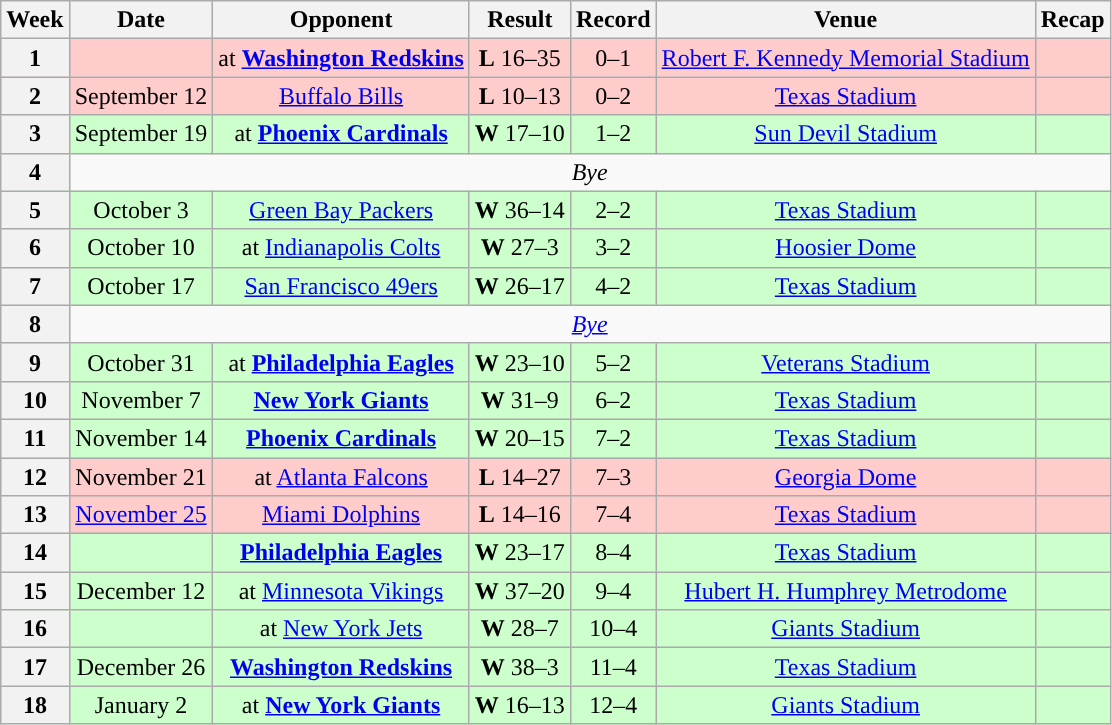<table class="wikitable" style="text-align:center">
<tr>
<th>Week</th>
<th>Date</th>
<th>Opponent</th>
<th>Result</th>
<th>Record</th>
<th>Venue</th>
<th>Recap</th>
</tr>
<tr bgcolor="#fcc">
<th>1</th>
<td></td>
<td>at <strong><a href='#'>Washington Redskins</a></strong></td>
<td><strong>L</strong> 16–35</td>
<td>0–1</td>
<td><a href='#'>Robert F. Kennedy Memorial Stadium</a></td>
<td></td>
</tr>
<tr bgcolor="#fcc">
<th>2</th>
<td>September 12</td>
<td><a href='#'>Buffalo Bills</a></td>
<td><strong>L</strong> 10–13</td>
<td>0–2</td>
<td><a href='#'>Texas Stadium</a></td>
<td></td>
</tr>
<tr bgcolor="#cfc">
<th>3</th>
<td>September 19</td>
<td>at <strong><a href='#'>Phoenix Cardinals</a></strong></td>
<td><strong>W</strong> 17–10</td>
<td>1–2</td>
<td><a href='#'>Sun Devil Stadium</a></td>
<td></td>
</tr>
<tr>
<th>4</th>
<td colspan="6" style="text-align:center;"><em>Bye</em></td>
</tr>
<tr bgcolor="#cfc">
<th>5</th>
<td>October 3</td>
<td><a href='#'>Green Bay Packers</a></td>
<td><strong>W</strong> 36–14</td>
<td>2–2</td>
<td><a href='#'>Texas Stadium</a></td>
<td></td>
</tr>
<tr bgcolor="#cfc">
<th>6</th>
<td>October 10</td>
<td>at <a href='#'>Indianapolis Colts</a></td>
<td><strong>W</strong> 27–3</td>
<td>3–2</td>
<td><a href='#'>Hoosier Dome</a></td>
<td></td>
</tr>
<tr bgcolor="#cfc">
<th>7</th>
<td>October 17</td>
<td><a href='#'>San Francisco 49ers</a></td>
<td><strong>W</strong> 26–17</td>
<td>4–2</td>
<td><a href='#'>Texas Stadium</a></td>
<td></td>
</tr>
<tr>
<th>8</th>
<td colspan="6" style="text-align:center;"><em><a href='#'>Bye</a></em></td>
</tr>
<tr bgcolor="#cfc">
<th>9</th>
<td>October 31</td>
<td>at <strong><a href='#'>Philadelphia Eagles</a></strong></td>
<td><strong>W</strong> 23–10</td>
<td>5–2</td>
<td><a href='#'>Veterans Stadium</a></td>
<td></td>
</tr>
<tr bgcolor="#cfc">
<th>10</th>
<td>November 7</td>
<td><strong><a href='#'>New York Giants</a></strong></td>
<td><strong>W</strong> 31–9</td>
<td>6–2</td>
<td><a href='#'>Texas Stadium</a></td>
<td></td>
</tr>
<tr bgcolor="#cfc">
<th>11</th>
<td>November 14</td>
<td><strong><a href='#'>Phoenix Cardinals</a></strong></td>
<td><strong>W</strong> 20–15</td>
<td>7–2</td>
<td><a href='#'>Texas Stadium</a></td>
<td></td>
</tr>
<tr bgcolor="#fcc">
<th>12</th>
<td>November 21</td>
<td>at <a href='#'>Atlanta Falcons</a></td>
<td><strong>L</strong> 14–27</td>
<td>7–3</td>
<td><a href='#'>Georgia Dome</a></td>
<td></td>
</tr>
<tr bgcolor="#fcc">
<th>13</th>
<td><a href='#'>November 25</a></td>
<td><a href='#'>Miami Dolphins</a></td>
<td><strong>L</strong> 14–16</td>
<td>7–4</td>
<td><a href='#'>Texas Stadium</a></td>
<td></td>
</tr>
<tr bgcolor="#cfc">
<th>14</th>
<td></td>
<td><strong><a href='#'>Philadelphia Eagles</a></strong></td>
<td><strong>W</strong> 23–17</td>
<td>8–4</td>
<td><a href='#'>Texas Stadium</a></td>
<td></td>
</tr>
<tr bgcolor="#cfc">
<th>15</th>
<td>December 12</td>
<td>at <a href='#'>Minnesota Vikings</a></td>
<td><strong>W</strong> 37–20</td>
<td>9–4</td>
<td><a href='#'>Hubert H. Humphrey Metrodome</a></td>
<td></td>
</tr>
<tr bgcolor="#cfc">
<th>16</th>
<td></td>
<td>at <a href='#'>New York Jets</a></td>
<td><strong>W</strong> 28–7</td>
<td>10–4</td>
<td><a href='#'>Giants Stadium</a></td>
<td></td>
</tr>
<tr bgcolor="#cfc">
<th>17</th>
<td>December 26</td>
<td><strong><a href='#'>Washington Redskins</a></strong></td>
<td><strong>W</strong> 38–3</td>
<td>11–4</td>
<td><a href='#'>Texas Stadium</a></td>
<td></td>
</tr>
<tr bgcolor="#cfc">
<th>18</th>
<td>January 2</td>
<td>at <strong><a href='#'>New York Giants</a></strong></td>
<td><strong>W</strong> 16–13 </td>
<td>12–4</td>
<td><a href='#'>Giants Stadium</a></td>
<td></td>
</tr>
</table>
